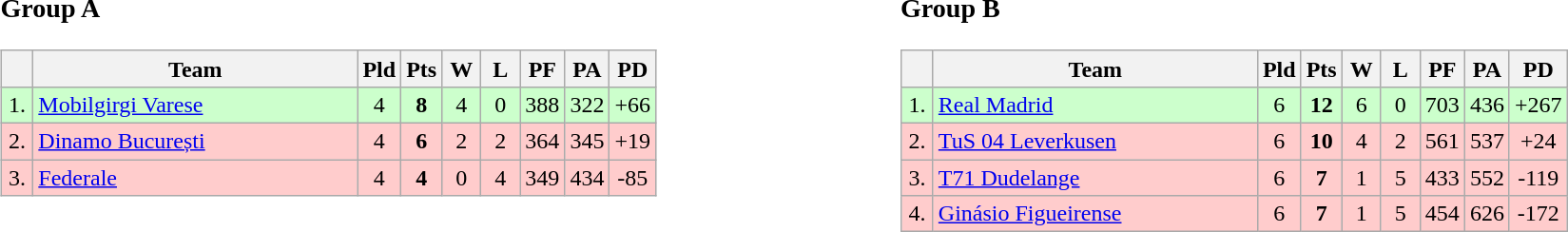<table>
<tr>
<td style="vertical-align:top; width:33%;"><br><h3>Group A</h3><table class="wikitable" style="text-align:center">
<tr>
<th width=15></th>
<th width=220>Team</th>
<th width=20>Pld</th>
<th width=20>Pts</th>
<th width=20>W</th>
<th width=20>L</th>
<th width=20>PF</th>
<th width=20>PA</th>
<th width=20>PD</th>
</tr>
<tr style="background: #ccffcc;">
<td>1.</td>
<td align=left> <a href='#'>Mobilgirgi Varese</a></td>
<td>4</td>
<td><strong>8</strong></td>
<td>4</td>
<td>0</td>
<td>388</td>
<td>322</td>
<td>+66</td>
</tr>
<tr style="background: #ffcccc;">
<td>2.</td>
<td align=left> <a href='#'>Dinamo București</a></td>
<td>4</td>
<td><strong>6</strong></td>
<td>2</td>
<td>2</td>
<td>364</td>
<td>345</td>
<td>+19</td>
</tr>
<tr style="background: #ffcccc;">
<td>3.</td>
<td align=left> <a href='#'>Federale</a></td>
<td>4</td>
<td><strong>4</strong></td>
<td>0</td>
<td>4</td>
<td>349</td>
<td>434</td>
<td>-85</td>
</tr>
</table>
</td>
<td style="vertical-align:top; width:33%;"><br><h3>Group B</h3><table class="wikitable" style="text-align:center">
<tr>
<th width=15></th>
<th width=220>Team</th>
<th width=20>Pld</th>
<th width=20>Pts</th>
<th width=20>W</th>
<th width=20>L</th>
<th width=20>PF</th>
<th width=20>PA</th>
<th width=20>PD</th>
</tr>
<tr style="background: #ccffcc;">
<td>1.</td>
<td align=left> <a href='#'>Real Madrid</a></td>
<td>6</td>
<td><strong>12</strong></td>
<td>6</td>
<td>0</td>
<td>703</td>
<td>436</td>
<td>+267</td>
</tr>
<tr style="background: #ffcccc;">
<td>2.</td>
<td align=left> <a href='#'>TuS 04 Leverkusen</a></td>
<td>6</td>
<td><strong>10</strong></td>
<td>4</td>
<td>2</td>
<td>561</td>
<td>537</td>
<td>+24</td>
</tr>
<tr style="background: #ffcccc;">
<td>3.</td>
<td align=left> <a href='#'>T71 Dudelange</a></td>
<td>6</td>
<td><strong>7</strong></td>
<td>1</td>
<td>5</td>
<td>433</td>
<td>552</td>
<td>-119</td>
</tr>
<tr style="background: #ffcccc;">
<td>4.</td>
<td align=left> <a href='#'>Ginásio Figueirense</a></td>
<td>6</td>
<td><strong>7</strong></td>
<td>1</td>
<td>5</td>
<td>454</td>
<td>626</td>
<td>-172</td>
</tr>
</table>
</td>
</tr>
</table>
